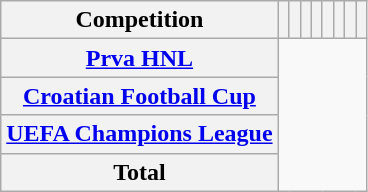<table class="wikitable sortable plainrowheaders" style="text-align:center;">
<tr>
<th scope=col>Competition</th>
<th scope=col></th>
<th scope=col></th>
<th scope=col></th>
<th scope=col></th>
<th scope=col></th>
<th scope=col></th>
<th scope=col></th>
<th scope=col></th>
</tr>
<tr>
<th scope=row align=left><a href='#'>Prva HNL</a><br></th>
</tr>
<tr>
<th scope=row align=left><a href='#'>Croatian Football Cup</a><br></th>
</tr>
<tr>
<th scope=row align=left><a href='#'>UEFA Champions League</a><br></th>
</tr>
<tr>
<th scope=row><strong>Total</strong><br></th>
</tr>
</table>
